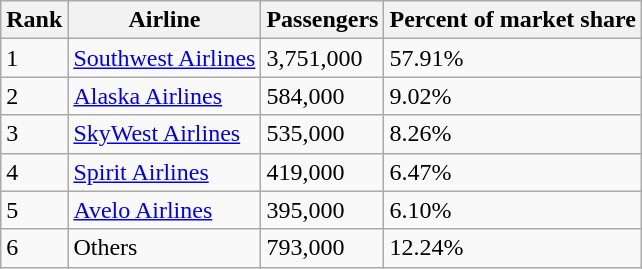<table class="wikitable" style="font-size: 100%" width= align=>
<tr>
<th>Rank</th>
<th>Airline</th>
<th>Passengers</th>
<th>Percent of market share</th>
</tr>
<tr>
<td>1</td>
<td><a href='#'>Southwest Airlines</a></td>
<td>3,751,000</td>
<td>57.91%</td>
</tr>
<tr>
<td>2</td>
<td><a href='#'>Alaska Airlines</a></td>
<td>584,000</td>
<td>9.02%</td>
</tr>
<tr>
<td>3</td>
<td><a href='#'>SkyWest Airlines</a></td>
<td>535,000</td>
<td>8.26%</td>
</tr>
<tr>
<td>4</td>
<td><a href='#'>Spirit Airlines</a></td>
<td>419,000</td>
<td>6.47%</td>
</tr>
<tr>
<td>5</td>
<td><a href='#'>Avelo Airlines</a></td>
<td>395,000</td>
<td>6.10%</td>
</tr>
<tr>
<td>6</td>
<td>Others</td>
<td>793,000</td>
<td>12.24%</td>
</tr>
</table>
